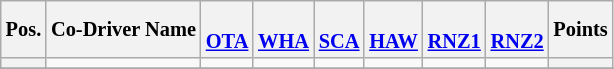<table class="wikitable" style=font-size:85%;>
<tr>
<th>Pos.</th>
<th>Co-Driver Name</th>
<th><br><a href='#'>OTA</a></th>
<th><br><a href='#'>WHA</a></th>
<th><br><a href='#'>SCA</a></th>
<th><br><a href='#'>HAW</a></th>
<th><br><a href='#'>RNZ1</a></th>
<th><br><a href='#'>RNZ2</a></th>
<th>Points</th>
</tr>
<tr>
<th></th>
<td></td>
<td align=center style=background:#;></td>
<td align=center style=background:#;></td>
<td align=center style=background:#;></td>
<td align=center style=background:#;></td>
<td align=center style=background:#;></td>
<td align=center style=background:#;></td>
<th></th>
</tr>
<tr>
</tr>
</table>
